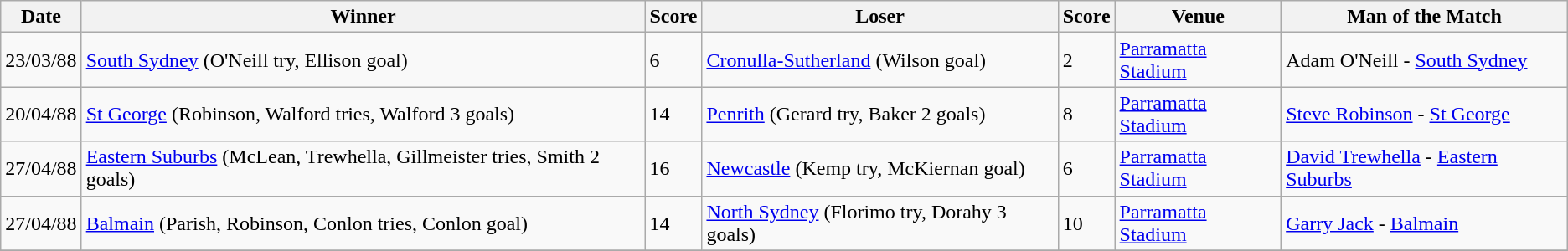<table class="wikitable">
<tr>
<th>Date</th>
<th>Winner</th>
<th>Score</th>
<th>Loser</th>
<th>Score</th>
<th>Venue</th>
<th>Man of the Match</th>
</tr>
<tr>
<td>23/03/88</td>
<td> <a href='#'>South Sydney</a> (O'Neill try, Ellison goal)</td>
<td>6</td>
<td> <a href='#'>Cronulla-Sutherland</a> (Wilson goal)</td>
<td>2</td>
<td><a href='#'>Parramatta Stadium</a></td>
<td>Adam O'Neill - <a href='#'>South Sydney</a></td>
</tr>
<tr>
<td>20/04/88</td>
<td> <a href='#'>St George</a> (Robinson, Walford tries, Walford 3 goals)</td>
<td>14</td>
<td> <a href='#'>Penrith</a> (Gerard try, Baker 2 goals)</td>
<td>8</td>
<td><a href='#'>Parramatta Stadium</a></td>
<td><a href='#'>Steve Robinson</a> - <a href='#'>St George</a></td>
</tr>
<tr>
<td>27/04/88</td>
<td> <a href='#'>Eastern Suburbs</a> (McLean, Trewhella, Gillmeister tries, Smith 2 goals)</td>
<td>16</td>
<td> <a href='#'>Newcastle</a> (Kemp try, McKiernan goal)</td>
<td>6</td>
<td><a href='#'>Parramatta Stadium</a></td>
<td><a href='#'>David Trewhella</a> - <a href='#'>Eastern Suburbs</a></td>
</tr>
<tr>
<td>27/04/88</td>
<td> <a href='#'>Balmain</a> (Parish, Robinson, Conlon tries, Conlon goal)</td>
<td>14</td>
<td> <a href='#'>North Sydney</a> (Florimo try, Dorahy 3 goals)</td>
<td>10</td>
<td><a href='#'>Parramatta Stadium</a></td>
<td><a href='#'>Garry Jack</a> - <a href='#'>Balmain</a></td>
</tr>
<tr>
</tr>
</table>
